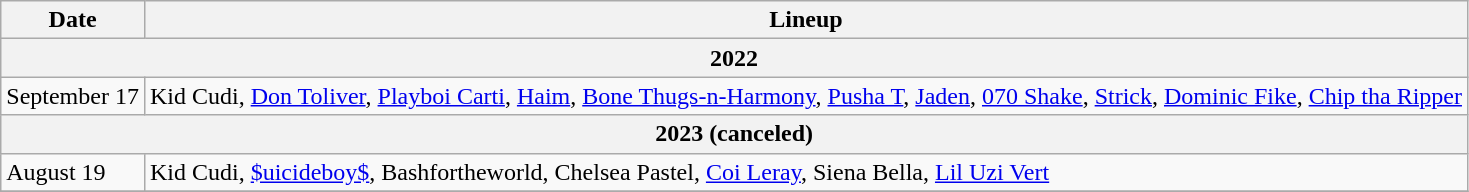<table class="wikitable">
<tr>
<th>Date</th>
<th>Lineup</th>
</tr>
<tr>
<th colspan="2">2022</th>
</tr>
<tr>
<td>September 17</td>
<td>Kid Cudi, <a href='#'>Don Toliver</a>, <a href='#'>Playboi Carti</a>, <a href='#'>Haim</a>, <a href='#'>Bone Thugs-n-Harmony</a>, <a href='#'>Pusha T</a>, <a href='#'>Jaden</a>, <a href='#'>070 Shake</a>, <a href='#'>Strick</a>, <a href='#'>Dominic Fike</a>, <a href='#'>Chip tha Ripper</a></td>
</tr>
<tr>
<th colspan="2">2023 (canceled)</th>
</tr>
<tr>
<td>August 19</td>
<td>Kid Cudi, <a href='#'>$uicideboy$</a>, Bashfortheworld, Chelsea Pastel, <a href='#'>Coi Leray</a>, Siena Bella, <a href='#'>Lil Uzi Vert</a></td>
</tr>
<tr>
</tr>
</table>
